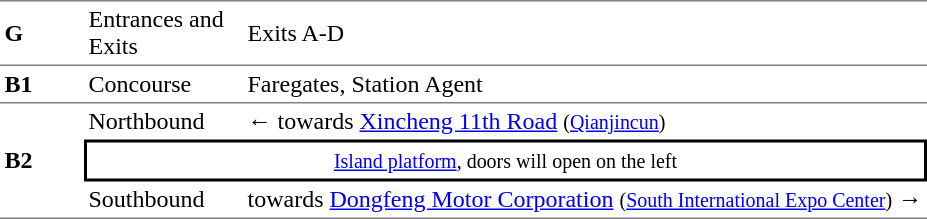<table table border=0 cellspacing=0 cellpadding=3>
<tr>
<td style="border-top:solid 1px gray;border-bottom:solid 1px gray;" width=50><strong>G</strong></td>
<td style="border-top:solid 1px gray;border-bottom:solid 1px gray;" width=100>Entrances and Exits</td>
<td style="border-top:solid 1px gray;border-bottom:solid 1px gray;" width=450>Exits A-D</td>
</tr>
<tr>
<td style="border-top:solid 0px gray;border-bottom:solid 1px gray;" width=50><strong>B1</strong></td>
<td style="border-top:solid 0px gray;border-bottom:solid 1px gray;" width=100>Concourse</td>
<td style="border-top:solid 0px gray;border-bottom:solid 1px gray;" width=450>Faregates, Station Agent</td>
</tr>
<tr>
<td style="border-bottom:solid 1px gray;" rowspan=3><strong>B2</strong></td>
<td>Northbound</td>
<td>←  towards <a href='#'>Xincheng 11th Road</a> <small>(<a href='#'>Qianjincun</a>)</small></td>
</tr>
<tr>
<td style="border-right:solid 2px black;border-left:solid 2px black;border-top:solid 2px black;border-bottom:solid 2px black;text-align:center;" colspan=2><small><a href='#'>Island platform</a>, doors will open on the left</small></td>
</tr>
<tr>
<td style="border-bottom:solid 1px gray;">Southbound</td>
<td style="border-bottom:solid 1px gray;"> towards <a href='#'>Dongfeng Motor Corporation</a> <small>(<a href='#'>South International Expo Center</a>)</small> →</td>
</tr>
</table>
